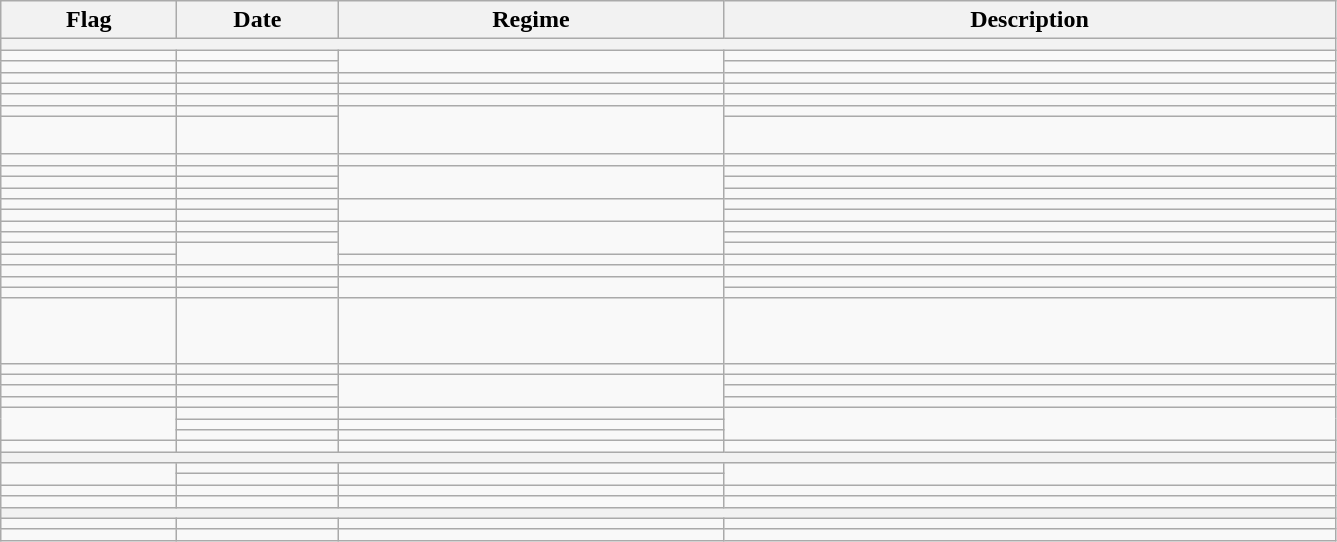<table class="wikitable" style="background:#f9f9f9">
<tr>
<th width="110">Flag</th>
<th width="100">Date</th>
<th width="250">Regime</th>
<th width="400">Description</th>
</tr>
<tr>
<th colspan="4"></th>
</tr>
<tr>
<td></td>
<td></td>
<td rowspan="2"></td>
<td></td>
</tr>
<tr>
<td></td>
<td></td>
<td></td>
</tr>
<tr>
<td></td>
<td></td>
<td></td>
<td></td>
</tr>
<tr>
<td></td>
<td></td>
<td></td>
<td></td>
</tr>
<tr>
<td></td>
<td></td>
<td></td>
<td></td>
</tr>
<tr>
<td></td>
<td></td>
<td rowspan="2"></td>
<td></td>
</tr>
<tr>
<td><br></td>
<td></td>
<td></td>
</tr>
<tr>
<td></td>
<td></td>
<td></td>
<td></td>
</tr>
<tr>
<td></td>
<td></td>
<td rowspan="3"></td>
<td></td>
</tr>
<tr>
<td></td>
<td></td>
<td></td>
</tr>
<tr>
<td></td>
<td></td>
<td></td>
</tr>
<tr>
<td></td>
<td></td>
<td rowspan="2"></td>
<td></td>
</tr>
<tr>
<td></td>
<td></td>
<td></td>
</tr>
<tr>
<td></td>
<td></td>
<td rowspan="3"></td>
<td></td>
</tr>
<tr>
<td></td>
<td></td>
<td></td>
</tr>
<tr>
<td></td>
<td rowspan="2"></td>
<td></td>
</tr>
<tr>
<td></td>
<td></td>
<td></td>
</tr>
<tr>
<td></td>
<td></td>
<td></td>
<td></td>
</tr>
<tr>
<td></td>
<td></td>
<td rowspan="2"></td>
<td></td>
</tr>
<tr>
<td></td>
<td></td>
<td></td>
</tr>
<tr>
<td><br><br></td>
<td></td>
<td></td>
<td></td>
</tr>
<tr>
<td></td>
<td></td>
<td></td>
<td></td>
</tr>
<tr>
<td></td>
<td></td>
<td rowspan="3"></td>
<td></td>
</tr>
<tr>
<td></td>
<td></td>
<td></td>
</tr>
<tr>
<td></td>
<td></td>
<td></td>
</tr>
<tr>
<td rowspan="3"></td>
<td></td>
<td></td>
<td rowspan="3"></td>
</tr>
<tr>
<td></td>
<td></td>
</tr>
<tr>
<td></td>
<td></td>
</tr>
<tr>
<td></td>
<td></td>
<td></td>
<td></td>
</tr>
<tr>
<th colspan="4"></th>
</tr>
<tr>
<td rowspan="2"></td>
<td></td>
<td></td>
<td rowspan="2"></td>
</tr>
<tr>
<td></td>
<td></td>
</tr>
<tr>
<td></td>
<td></td>
<td></td>
<td></td>
</tr>
<tr>
<td></td>
<td></td>
<td></td>
<td></td>
</tr>
<tr>
<th colspan="4"></th>
</tr>
<tr>
<td></td>
<td></td>
<td></td>
<td></td>
</tr>
<tr>
<td></td>
<td></td>
<td></td>
<td></td>
</tr>
</table>
